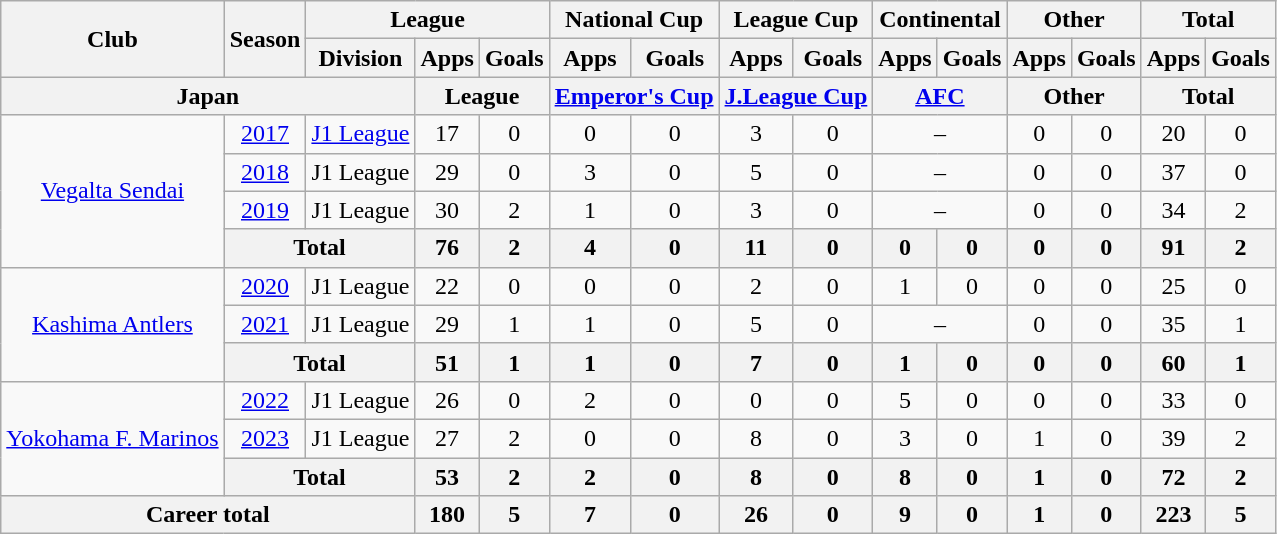<table class="wikitable" style="text-align: center">
<tr>
<th rowspan="2">Club</th>
<th rowspan="2">Season</th>
<th colspan="3">League</th>
<th colspan="2">National Cup</th>
<th colspan="2">League Cup</th>
<th colspan="2">Continental</th>
<th colspan="2">Other</th>
<th colspan="2">Total</th>
</tr>
<tr>
<th>Division</th>
<th>Apps</th>
<th>Goals</th>
<th>Apps</th>
<th>Goals</th>
<th>Apps</th>
<th>Goals</th>
<th>Apps</th>
<th>Goals</th>
<th>Apps</th>
<th>Goals</th>
<th>Apps</th>
<th>Goals</th>
</tr>
<tr>
<th colspan=3>Japan</th>
<th colspan=2>League</th>
<th colspan=2><a href='#'>Emperor's Cup</a></th>
<th colspan=2><a href='#'>J.League Cup</a></th>
<th colspan=2><a href='#'>AFC</a></th>
<th colspan=2>Other</th>
<th colspan=2>Total</th>
</tr>
<tr>
<td rowspan="4"><a href='#'>Vegalta Sendai</a></td>
<td><a href='#'>2017</a></td>
<td><a href='#'>J1 League</a></td>
<td>17</td>
<td>0</td>
<td>0</td>
<td>0</td>
<td>3</td>
<td>0</td>
<td colspan="2">–</td>
<td>0</td>
<td>0</td>
<td>20</td>
<td>0</td>
</tr>
<tr>
<td><a href='#'>2018</a></td>
<td>J1 League</td>
<td>29</td>
<td>0</td>
<td>3</td>
<td>0</td>
<td>5</td>
<td>0</td>
<td colspan="2">–</td>
<td>0</td>
<td>0</td>
<td>37</td>
<td>0</td>
</tr>
<tr>
<td><a href='#'>2019</a></td>
<td>J1 League</td>
<td>30</td>
<td>2</td>
<td>1</td>
<td>0</td>
<td>3</td>
<td>0</td>
<td colspan="2">–</td>
<td>0</td>
<td>0</td>
<td>34</td>
<td>2</td>
</tr>
<tr>
<th colspan=2>Total</th>
<th>76</th>
<th>2</th>
<th>4</th>
<th>0</th>
<th>11</th>
<th>0</th>
<th>0</th>
<th>0</th>
<th>0</th>
<th>0</th>
<th>91</th>
<th>2</th>
</tr>
<tr>
<td rowspan="3"><a href='#'>Kashima Antlers</a></td>
<td><a href='#'>2020</a></td>
<td>J1 League</td>
<td>22</td>
<td>0</td>
<td>0</td>
<td>0</td>
<td>2</td>
<td>0</td>
<td>1</td>
<td>0</td>
<td>0</td>
<td>0</td>
<td>25</td>
<td>0</td>
</tr>
<tr>
<td><a href='#'>2021</a></td>
<td>J1 League</td>
<td>29</td>
<td>1</td>
<td>1</td>
<td>0</td>
<td>5</td>
<td>0</td>
<td colspan="2">–</td>
<td>0</td>
<td>0</td>
<td>35</td>
<td>1</td>
</tr>
<tr>
<th colspan=2>Total</th>
<th>51</th>
<th>1</th>
<th>1</th>
<th>0</th>
<th>7</th>
<th>0</th>
<th>1</th>
<th>0</th>
<th>0</th>
<th>0</th>
<th>60</th>
<th>1</th>
</tr>
<tr>
<td rowspan="3"><a href='#'>Yokohama F. Marinos</a></td>
<td><a href='#'>2022</a></td>
<td>J1 League</td>
<td>26</td>
<td>0</td>
<td>2</td>
<td>0</td>
<td>0</td>
<td>0</td>
<td>5</td>
<td>0</td>
<td>0</td>
<td>0</td>
<td>33</td>
<td>0</td>
</tr>
<tr>
<td><a href='#'>2023</a></td>
<td>J1 League</td>
<td>27</td>
<td>2</td>
<td>0</td>
<td>0</td>
<td>8</td>
<td>0</td>
<td>3</td>
<td>0</td>
<td>1</td>
<td>0</td>
<td>39</td>
<td>2</td>
</tr>
<tr>
<th colspan=2>Total</th>
<th>53</th>
<th>2</th>
<th>2</th>
<th>0</th>
<th>8</th>
<th>0</th>
<th>8</th>
<th>0</th>
<th>1</th>
<th>0</th>
<th>72</th>
<th>2</th>
</tr>
<tr>
<th colspan=3>Career total</th>
<th>180</th>
<th>5</th>
<th>7</th>
<th>0</th>
<th>26</th>
<th>0</th>
<th>9</th>
<th>0</th>
<th>1</th>
<th>0</th>
<th>223</th>
<th>5</th>
</tr>
</table>
